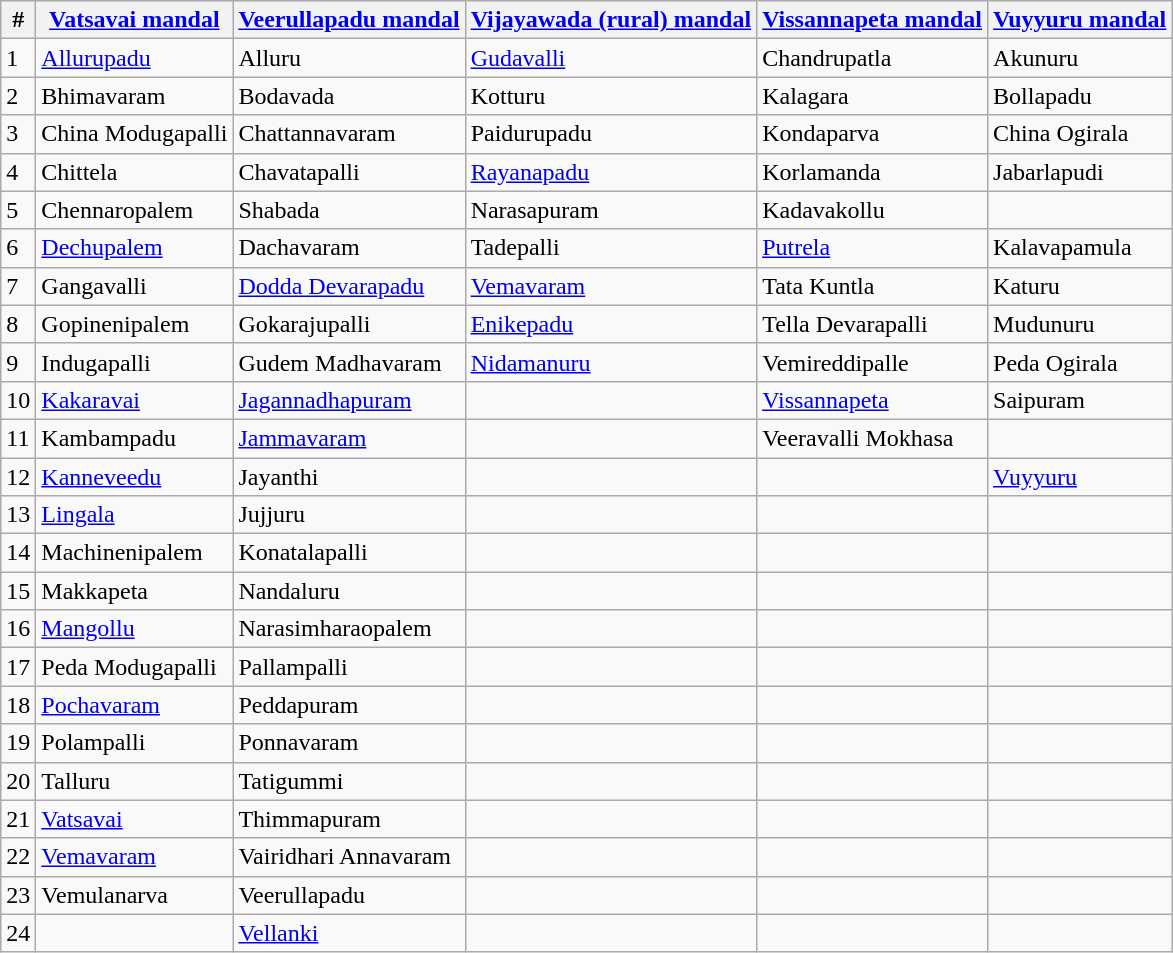<table class="wikitable">
<tr>
<th>#</th>
<th><a href='#'>Vatsavai mandal</a></th>
<th><a href='#'>Veerullapadu mandal</a></th>
<th><a href='#'>Vijayawada (rural) mandal</a></th>
<th><a href='#'>Vissannapeta mandal</a></th>
<th><a href='#'>Vuyyuru mandal</a></th>
</tr>
<tr>
<td>1</td>
<td><a href='#'>Allurupadu</a></td>
<td>Alluru</td>
<td><a href='#'>Gudavalli</a></td>
<td>Chandrupatla</td>
<td>Akunuru</td>
</tr>
<tr>
<td>2</td>
<td>Bhimavaram</td>
<td>Bodavada</td>
<td>Kotturu</td>
<td>Kalagara</td>
<td>Bollapadu</td>
</tr>
<tr>
<td>3</td>
<td>China Modugapalli</td>
<td>Chattannavaram</td>
<td>Paidurupadu</td>
<td>Kondaparva</td>
<td>China Ogirala</td>
</tr>
<tr>
<td>4</td>
<td>Chittela</td>
<td>Chavatapalli</td>
<td><a href='#'>Rayanapadu</a></td>
<td>Korlamanda</td>
<td>Jabarlapudi</td>
</tr>
<tr>
<td>5</td>
<td Dabbakupalli>Chennaropalem</td>
<td>Shabada</td>
<td>Narasapuram</td>
<td>Kadavakollu</td>
</tr>
<tr>
<td>6</td>
<td><a href='#'>Dechupalem</a></td>
<td>Dachavaram</td>
<td>Tadepalli</td>
<td><a href='#'>Putrela</a></td>
<td>Kalavapamula</td>
</tr>
<tr>
<td>7</td>
<td>Gangavalli</td>
<td><a href='#'>Dodda Devarapadu</a></td>
<td><a href='#'>Vemavaram</a></td>
<td>Tata Kuntla</td>
<td>Katuru</td>
</tr>
<tr>
<td>8</td>
<td>Gopinenipalem</td>
<td>Gokarajupalli</td>
<td><a href='#'>Enikepadu</a></td>
<td>Tella Devarapalli</td>
<td>Mudunuru</td>
</tr>
<tr>
<td>9</td>
<td>Indugapalli</td>
<td>Gudem Madhavaram</td>
<td><a href='#'>Nidamanuru</a></td>
<td>Vemireddipalle</td>
<td>Peda Ogirala</td>
</tr>
<tr>
<td>10</td>
<td><a href='#'>Kakaravai</a></td>
<td><a href='#'>Jagannadhapuram</a></td>
<td></td>
<td><a href='#'>Vissannapeta</a></td>
<td>Saipuram</td>
</tr>
<tr>
<td>11</td>
<td>Kambampadu</td>
<td><a href='#'>Jammavaram</a></td>
<td></td>
<td>Veeravalli Mokhasa</td>
</tr>
<tr>
<td>12</td>
<td><a href='#'>Kanneveedu</a></td>
<td>Jayanthi</td>
<td></td>
<td></td>
<td><a href='#'>Vuyyuru</a></td>
</tr>
<tr>
<td>13</td>
<td><a href='#'>Lingala</a></td>
<td>Jujjuru</td>
<td></td>
<td></td>
<td></td>
</tr>
<tr>
<td>14</td>
<td>Machinenipalem</td>
<td>Konatalapalli</td>
<td></td>
<td></td>
<td></td>
</tr>
<tr>
<td>15</td>
<td>Makkapeta</td>
<td>Nandaluru</td>
<td></td>
<td></td>
<td></td>
</tr>
<tr>
<td>16</td>
<td><a href='#'>Mangollu</a></td>
<td>Narasimharaopalem</td>
<td></td>
<td></td>
<td></td>
</tr>
<tr>
<td>17</td>
<td>Peda Modugapalli</td>
<td>Pallampalli</td>
<td></td>
<td></td>
<td></td>
</tr>
<tr>
<td>18</td>
<td><a href='#'>Pochavaram</a></td>
<td>Peddapuram</td>
<td></td>
<td></td>
<td></td>
</tr>
<tr>
<td>19</td>
<td>Polampalli</td>
<td>Ponnavaram</td>
<td></td>
<td></td>
<td></td>
</tr>
<tr>
<td>20</td>
<td>Talluru</td>
<td>Tatigummi</td>
<td></td>
<td></td>
<td></td>
</tr>
<tr>
<td>21</td>
<td><a href='#'>Vatsavai</a></td>
<td>Thimmapuram</td>
<td></td>
<td></td>
<td></td>
</tr>
<tr>
<td>22</td>
<td><a href='#'>Vemavaram</a></td>
<td>Vairidhari Annavaram</td>
<td></td>
<td></td>
<td></td>
</tr>
<tr>
<td>23</td>
<td>Vemulanarva</td>
<td>Veerullapadu</td>
<td></td>
<td></td>
<td></td>
</tr>
<tr>
<td>24</td>
<td></td>
<td><a href='#'>Vellanki</a></td>
<td></td>
<td></td>
<td></td>
</tr>
</table>
